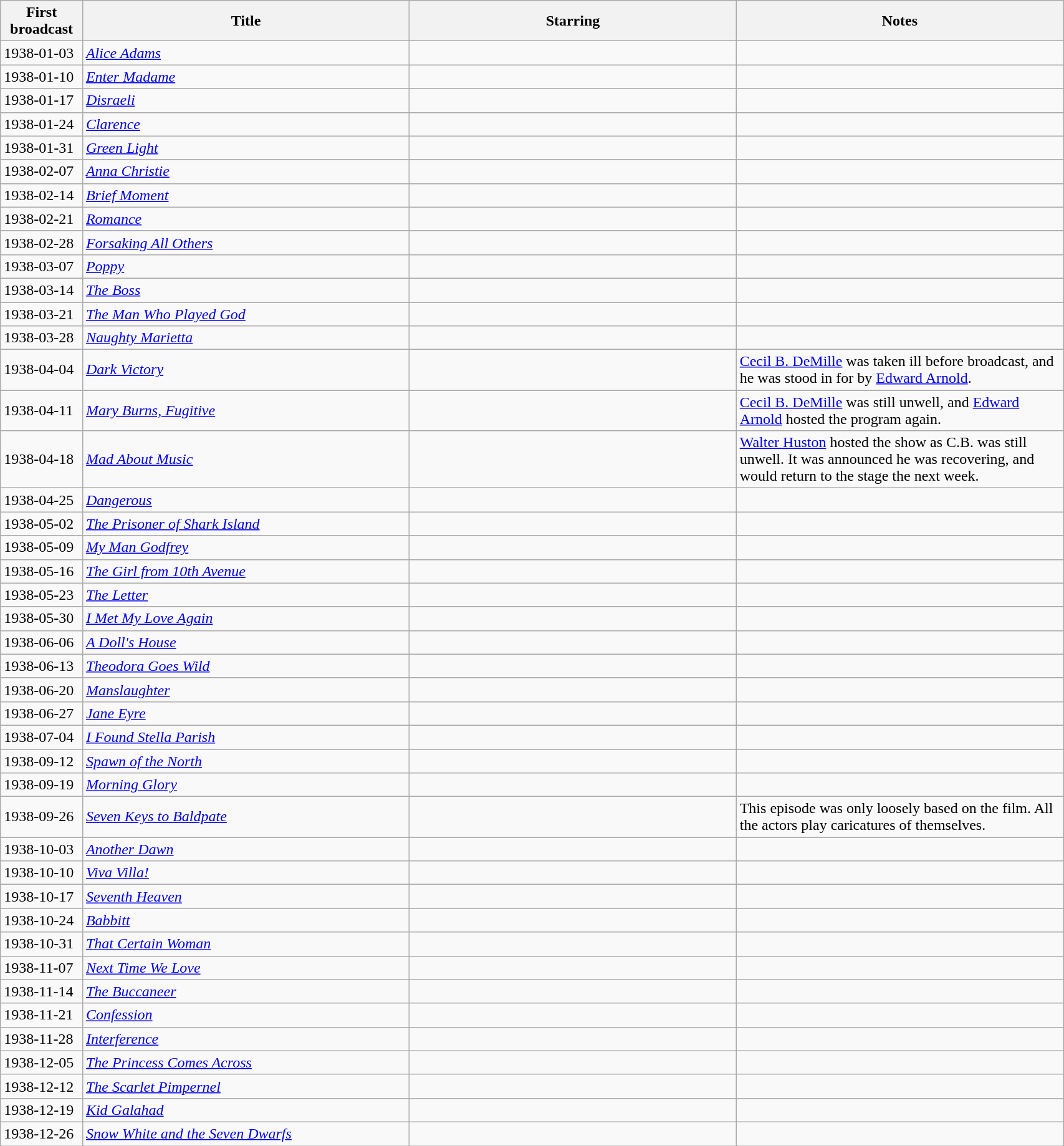<table class="wikitable sortable plainrowheaders" width=90%>
<tr>
<th width=5% scope="col">First broadcast</th>
<th width=25% scope="col">Title</th>
<th width=25% scope="col">Starring</th>
<th width=25% scope="col">Notes</th>
</tr>
<tr>
<td rowspan=>1938-01-03</td>
<td scope="row"><em><a href='#'>Alice Adams</a></em></td>
<td></td>
<td></td>
</tr>
<tr>
<td rowspan=>1938-01-10</td>
<td scope="row"><em><a href='#'>Enter Madame</a></em></td>
<td></td>
<td></td>
</tr>
<tr>
<td rowspan=>1938-01-17</td>
<td scope="row"><em><a href='#'>Disraeli</a></em></td>
<td></td>
<td></td>
</tr>
<tr>
<td rowspan=>1938-01-24</td>
<td scope="row"><em><a href='#'>Clarence</a></em></td>
<td></td>
<td></td>
</tr>
<tr>
<td rowspan=>1938-01-31</td>
<td scope="row"><em><a href='#'>Green Light</a></em></td>
<td></td>
<td></td>
</tr>
<tr>
<td rowspan=>1938-02-07</td>
<td scope="row"><em><a href='#'>Anna Christie</a></em></td>
<td></td>
<td></td>
</tr>
<tr>
<td rowspan=>1938-02-14</td>
<td scope="row"><em><a href='#'>Brief Moment</a></em></td>
<td></td>
<td></td>
</tr>
<tr>
<td rowspan=>1938-02-21</td>
<td scope="row"><em><a href='#'>Romance</a></em></td>
<td></td>
<td></td>
</tr>
<tr>
<td rowspan=>1938-02-28</td>
<td scope="row"><em><a href='#'>Forsaking All Others</a></em></td>
<td></td>
<td></td>
</tr>
<tr>
<td rowspan=>1938-03-07</td>
<td scope="row"><em><a href='#'>Poppy</a></em></td>
<td></td>
<td></td>
</tr>
<tr>
<td rowspan=>1938-03-14</td>
<td scope="row"><em><a href='#'>The Boss</a></em></td>
<td></td>
<td></td>
</tr>
<tr>
<td rowspan=>1938-03-21</td>
<td scope="row"><em><a href='#'>The Man Who Played God</a></em></td>
<td></td>
<td></td>
</tr>
<tr>
<td rowspan=>1938-03-28</td>
<td scope="row"><em><a href='#'>Naughty Marietta</a></em></td>
<td></td>
<td></td>
</tr>
<tr>
<td rowspan=>1938-04-04</td>
<td scope="row"><em><a href='#'>Dark Victory</a></em></td>
<td></td>
<td><a href='#'>Cecil B. DeMille</a> was taken ill before broadcast, and he was stood in for by <a href='#'>Edward Arnold</a>.</td>
</tr>
<tr>
<td rowspan=>1938-04-11</td>
<td scope="row"><em><a href='#'>Mary Burns, Fugitive</a></em></td>
<td></td>
<td><a href='#'>Cecil B. DeMille</a> was still unwell, and <a href='#'>Edward Arnold</a> hosted the program again.</td>
</tr>
<tr>
<td rowspan=>1938-04-18</td>
<td scope="row"><em><a href='#'>Mad About Music</a></em></td>
<td></td>
<td><a href='#'>Walter Huston</a> hosted the show as C.B. was still unwell. It was announced he was recovering, and would return to the stage the next week.</td>
</tr>
<tr>
<td rowspan=>1938-04-25</td>
<td scope="row"><em><a href='#'>Dangerous</a></em></td>
<td></td>
<td></td>
</tr>
<tr>
<td rowspan=>1938-05-02</td>
<td scope="row"><em><a href='#'>The Prisoner of Shark Island</a></em></td>
<td></td>
<td></td>
</tr>
<tr>
<td rowspan=>1938-05-09</td>
<td scope="row"><em><a href='#'>My Man Godfrey</a></em></td>
<td></td>
<td></td>
</tr>
<tr>
<td rowspan=>1938-05-16</td>
<td scope="row"><em><a href='#'>The Girl from 10th Avenue</a></em></td>
<td></td>
<td></td>
</tr>
<tr>
<td rowspan=>1938-05-23</td>
<td scope="row"><em><a href='#'>The Letter</a></em></td>
<td></td>
<td></td>
</tr>
<tr>
<td rowspan=>1938-05-30</td>
<td scope="row"><em><a href='#'>I Met My Love Again</a></em></td>
<td></td>
<td></td>
</tr>
<tr>
<td rowspan=>1938-06-06</td>
<td scope="row"><em><a href='#'>A Doll's House</a></em></td>
<td></td>
<td></td>
</tr>
<tr>
<td rowspan=>1938-06-13</td>
<td scope="row"><em><a href='#'>Theodora Goes Wild</a></em></td>
<td></td>
<td></td>
</tr>
<tr>
<td rowspan=>1938-06-20</td>
<td scope="row"><em><a href='#'>Manslaughter</a></em></td>
<td></td>
<td></td>
</tr>
<tr>
<td rowspan=>1938-06-27</td>
<td scope="row"><em><a href='#'>Jane Eyre</a></em></td>
<td></td>
<td></td>
</tr>
<tr>
<td rowspan=>1938-07-04</td>
<td scope="row"><em><a href='#'>I Found Stella Parish</a></em></td>
<td></td>
<td></td>
</tr>
<tr>
<td rowspan=>1938-09-12</td>
<td scope="row"><em><a href='#'>Spawn of the North</a></em></td>
<td></td>
<td></td>
</tr>
<tr>
<td rowspan=>1938-09-19</td>
<td scope="row"><em><a href='#'>Morning Glory</a></em></td>
<td></td>
<td></td>
</tr>
<tr>
<td rowspan=>1938-09-26</td>
<td scope="row"><em><a href='#'>Seven Keys to Baldpate</a></em></td>
<td></td>
<td>This episode was only loosely  based on the film. All the actors play caricatures of themselves.</td>
</tr>
<tr>
<td rowspan=>1938-10-03</td>
<td scope="row"><em><a href='#'>Another Dawn</a></em></td>
<td></td>
<td></td>
</tr>
<tr>
<td rowspan=>1938-10-10</td>
<td scope="row"><em><a href='#'>Viva Villa!</a></em></td>
<td></td>
<td></td>
</tr>
<tr>
<td rowspan=>1938-10-17</td>
<td scope="row"><em><a href='#'>Seventh Heaven</a></em></td>
<td></td>
<td></td>
</tr>
<tr>
<td rowspan=>1938-10-24</td>
<td scope="row"><em><a href='#'>Babbitt</a></em></td>
<td></td>
<td></td>
</tr>
<tr>
<td rowspan=>1938-10-31</td>
<td scope="row"><em><a href='#'>That Certain Woman</a></em></td>
<td></td>
<td></td>
</tr>
<tr>
<td rowspan=>1938-11-07</td>
<td scope="row"><em><a href='#'>Next Time We Love</a></em></td>
<td></td>
<td></td>
</tr>
<tr>
<td rowspan=>1938-11-14</td>
<td scope="row"><em><a href='#'>The Buccaneer</a></em></td>
<td></td>
<td></td>
</tr>
<tr>
<td rowspan=>1938-11-21</td>
<td scope="row"><em><a href='#'>Confession</a></em></td>
<td></td>
<td></td>
</tr>
<tr>
<td rowspan=>1938-11-28</td>
<td scope="row"><em><a href='#'>Interference</a></em></td>
<td></td>
<td></td>
</tr>
<tr>
<td rowspan=>1938-12-05</td>
<td scope="row"><em><a href='#'>The Princess Comes Across</a></em></td>
<td></td>
<td></td>
</tr>
<tr>
<td rowspan=>1938-12-12</td>
<td scope="row"><em><a href='#'>The Scarlet Pimpernel</a></em></td>
<td></td>
<td></td>
</tr>
<tr>
<td rowspan=>1938-12-19</td>
<td scope="row"><em><a href='#'>Kid Galahad</a></em></td>
<td></td>
<td></td>
</tr>
<tr>
<td rowspan=>1938-12-26</td>
<td scope="row"><em><a href='#'>Snow White and the Seven Dwarfs</a></em></td>
<td></td>
<td></td>
</tr>
</table>
